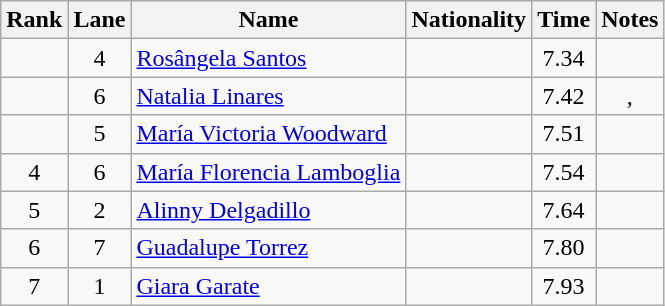<table class="wikitable sortable" style="text-align:center">
<tr>
<th>Rank</th>
<th>Lane</th>
<th>Name</th>
<th>Nationality</th>
<th>Time</th>
<th>Notes</th>
</tr>
<tr>
<td></td>
<td>4</td>
<td align=left><a href='#'>Rosângela Santos</a></td>
<td align=left></td>
<td>7.34</td>
<td></td>
</tr>
<tr>
<td></td>
<td>6</td>
<td align=left><a href='#'>Natalia Linares</a></td>
<td align=left></td>
<td>7.42</td>
<td><strong></strong>, <strong></strong></td>
</tr>
<tr>
<td></td>
<td>5</td>
<td align=left><a href='#'>María Victoria Woodward</a></td>
<td align=left></td>
<td>7.51</td>
<td></td>
</tr>
<tr>
<td>4</td>
<td>6</td>
<td align=left><a href='#'>María Florencia Lamboglia</a></td>
<td align=left></td>
<td>7.54</td>
<td></td>
</tr>
<tr>
<td>5</td>
<td>2</td>
<td align=left><a href='#'>Alinny Delgadillo</a></td>
<td align=left></td>
<td>7.64</td>
<td></td>
</tr>
<tr>
<td>6</td>
<td>7</td>
<td align=left><a href='#'>Guadalupe Torrez</a></td>
<td align=left></td>
<td>7.80</td>
<td></td>
</tr>
<tr>
<td>7</td>
<td>1</td>
<td align=left><a href='#'>Giara Garate</a></td>
<td align=left></td>
<td>7.93</td>
<td></td>
</tr>
</table>
